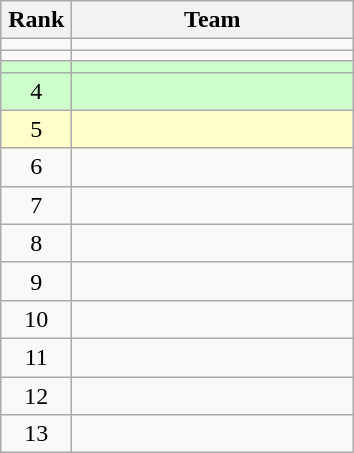<table class="wikitable" style="text-align: center;">
<tr>
<th width=40>Rank</th>
<th width=180>Team</th>
</tr>
<tr>
<td></td>
<td align="left"></td>
</tr>
<tr>
<td></td>
<td align="left"></td>
</tr>
<tr bgcolor=#CCFFCC>
<td></td>
<td align="left"></td>
</tr>
<tr bgcolor=#CCFFCC>
<td>4</td>
<td align="left"></td>
</tr>
<tr bgcolor=#ffffcc>
<td>5</td>
<td align="left"></td>
</tr>
<tr>
<td>6</td>
<td align="left"></td>
</tr>
<tr>
<td>7</td>
<td align="left"></td>
</tr>
<tr>
<td>8</td>
<td align="left"></td>
</tr>
<tr>
<td>9</td>
<td align="left"></td>
</tr>
<tr>
<td>10</td>
<td align="left"></td>
</tr>
<tr>
<td>11</td>
<td align="left"></td>
</tr>
<tr>
<td>12</td>
<td align="left"></td>
</tr>
<tr>
<td>13</td>
<td align="left"></td>
</tr>
</table>
